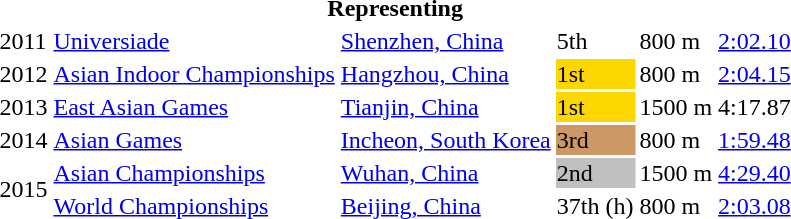<table>
<tr>
<th colspan="6">Representing </th>
</tr>
<tr>
<td>2011</td>
<td><a href='#'>Universiade</a></td>
<td><a href='#'>Shenzhen, China</a></td>
<td>5th</td>
<td>800 m</td>
<td><a href='#'>2:02.10</a></td>
</tr>
<tr>
<td>2012</td>
<td><a href='#'>Asian Indoor Championships</a></td>
<td><a href='#'>Hangzhou, China</a></td>
<td bgcolor=gold>1st</td>
<td>800 m</td>
<td><a href='#'>2:04.15</a></td>
</tr>
<tr>
<td>2013</td>
<td><a href='#'>East Asian Games</a></td>
<td><a href='#'>Tianjin, China</a></td>
<td bgcolor=gold>1st</td>
<td>1500 m</td>
<td>4:17.87</td>
</tr>
<tr>
<td>2014</td>
<td><a href='#'>Asian Games</a></td>
<td><a href='#'>Incheon, South Korea</a></td>
<td bgcolor=cc9966>3rd</td>
<td>800 m</td>
<td><a href='#'>1:59.48</a></td>
</tr>
<tr>
<td rowspan=2>2015</td>
<td><a href='#'>Asian Championships</a></td>
<td><a href='#'>Wuhan, China</a></td>
<td bgcolor=silver>2nd</td>
<td>1500 m</td>
<td><a href='#'>4:29.40</a></td>
</tr>
<tr>
<td><a href='#'>World Championships</a></td>
<td><a href='#'>Beijing, China</a></td>
<td>37th (h)</td>
<td>800 m</td>
<td><a href='#'>2:03.08</a></td>
</tr>
</table>
